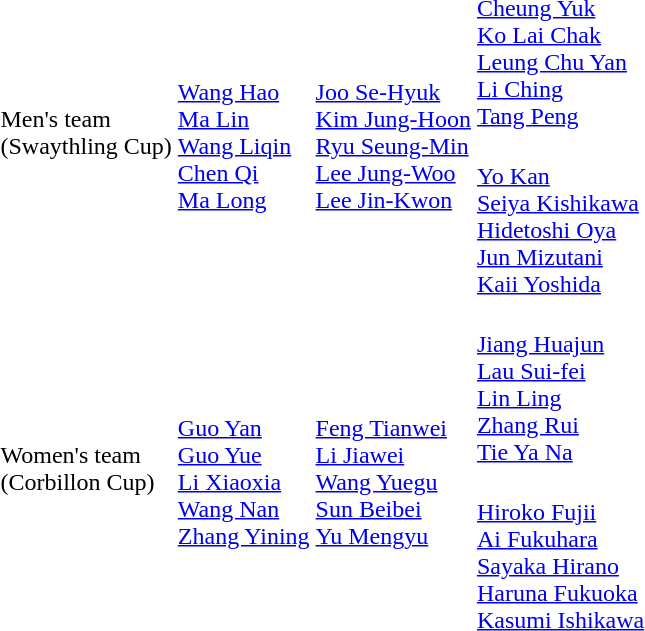<table>
<tr>
<td rowspan=2>Men's team <br>(Swaythling Cup)</td>
<td rowspan=2><br><a href='#'>Wang Hao</a><br><a href='#'>Ma Lin</a><br><a href='#'>Wang Liqin</a><br><a href='#'>Chen Qi</a><br><a href='#'>Ma Long</a></td>
<td rowspan=2><br><a href='#'>Joo Se-Hyuk</a><br><a href='#'>Kim Jung-Hoon</a><br><a href='#'>Ryu Seung-Min</a><br><a href='#'>Lee Jung-Woo</a><br><a href='#'>Lee Jin-Kwon</a></td>
<td><br><a href='#'>Cheung Yuk</a><br><a href='#'>Ko Lai Chak</a><br><a href='#'>Leung Chu Yan</a><br><a href='#'>Li Ching</a><br><a href='#'>Tang Peng</a></td>
</tr>
<tr>
<td><br><a href='#'>Yo Kan</a><br><a href='#'>Seiya Kishikawa</a><br><a href='#'>Hidetoshi Oya</a><br><a href='#'>Jun Mizutani</a><br><a href='#'>Kaii Yoshida</a></td>
</tr>
<tr>
<td rowspan=2>Women's team <br>(Corbillon Cup)</td>
<td rowspan=2><br><a href='#'>Guo Yan</a><br><a href='#'>Guo Yue</a><br><a href='#'>Li Xiaoxia</a><br><a href='#'>Wang Nan</a><br><a href='#'>Zhang Yining</a></td>
<td rowspan=2><br><a href='#'>Feng Tianwei</a><br><a href='#'>Li Jiawei</a><br><a href='#'>Wang Yuegu</a><br><a href='#'>Sun Beibei</a><br><a href='#'>Yu Mengyu</a></td>
<td><br><a href='#'>Jiang Huajun</a><br><a href='#'>Lau Sui-fei</a><br><a href='#'>Lin Ling</a><br><a href='#'>Zhang Rui</a><br><a href='#'>Tie Ya Na</a></td>
</tr>
<tr>
<td><br><a href='#'>Hiroko Fujii</a><br><a href='#'>Ai Fukuhara</a><br><a href='#'>Sayaka Hirano</a><br><a href='#'>Haruna Fukuoka</a><br><a href='#'>Kasumi Ishikawa</a></td>
</tr>
</table>
